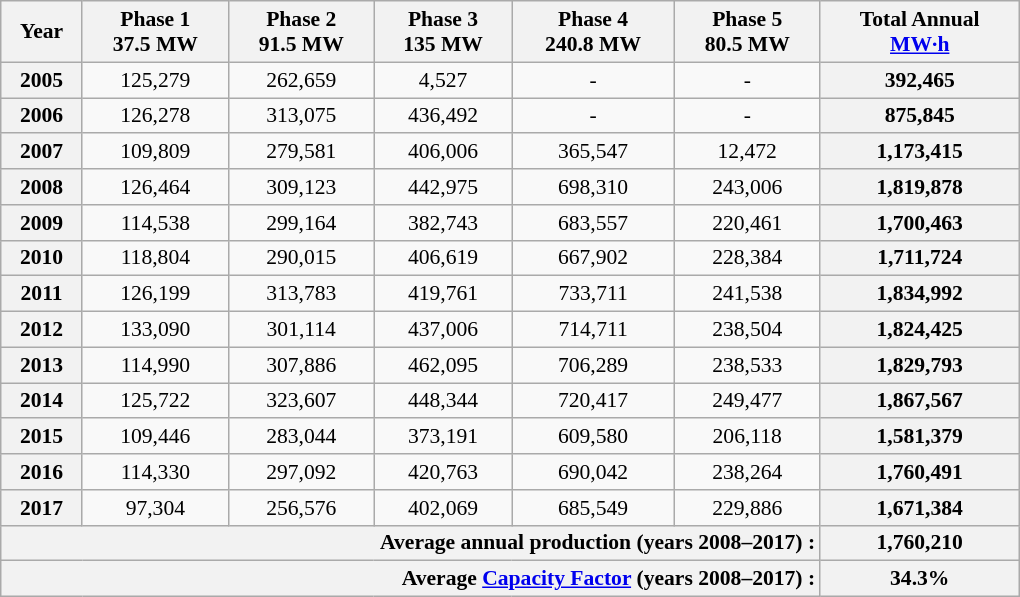<table class=wikitable style="text-align:center; font-size:0.9em; width:680px;">
<tr>
<th>Year</th>
<th>Phase 1<br>37.5 MW </th>
<th>Phase 2<br>91.5 MW </th>
<th>Phase 3<br>135 MW </th>
<th>Phase 4<br>240.8 MW </th>
<th>Phase 5<br>80.5 MW </th>
<th>Total Annual<br><a href='#'>MW·h</a></th>
</tr>
<tr>
<th>2005</th>
<td>125,279</td>
<td>262,659</td>
<td>4,527</td>
<td>-</td>
<td>-</td>
<th>392,465</th>
</tr>
<tr>
<th>2006</th>
<td>126,278</td>
<td>313,075</td>
<td>436,492</td>
<td>-</td>
<td>-</td>
<th>875,845</th>
</tr>
<tr>
<th>2007</th>
<td>109,809</td>
<td>279,581</td>
<td>406,006</td>
<td>365,547</td>
<td>12,472</td>
<th>1,173,415</th>
</tr>
<tr>
<th>2008</th>
<td>126,464</td>
<td>309,123</td>
<td>442,975</td>
<td>698,310</td>
<td>243,006</td>
<th>1,819,878</th>
</tr>
<tr>
<th>2009</th>
<td>114,538</td>
<td>299,164</td>
<td>382,743</td>
<td>683,557</td>
<td>220,461</td>
<th>1,700,463</th>
</tr>
<tr>
<th>2010</th>
<td>118,804</td>
<td>290,015</td>
<td>406,619</td>
<td>667,902</td>
<td>228,384</td>
<th>1,711,724</th>
</tr>
<tr>
<th>2011</th>
<td>126,199</td>
<td>313,783</td>
<td>419,761</td>
<td>733,711</td>
<td>241,538</td>
<th>1,834,992</th>
</tr>
<tr>
<th>2012</th>
<td>133,090</td>
<td>301,114</td>
<td>437,006</td>
<td>714,711</td>
<td>238,504</td>
<th>1,824,425</th>
</tr>
<tr>
<th>2013</th>
<td>114,990</td>
<td>307,886</td>
<td>462,095</td>
<td>706,289</td>
<td>238,533</td>
<th>1,829,793</th>
</tr>
<tr>
<th>2014</th>
<td>125,722</td>
<td>323,607</td>
<td>448,344</td>
<td>720,417</td>
<td>249,477</td>
<th>1,867,567</th>
</tr>
<tr>
<th>2015</th>
<td>109,446</td>
<td>283,044</td>
<td>373,191</td>
<td>609,580</td>
<td>206,118</td>
<th>1,581,379</th>
</tr>
<tr>
<th>2016</th>
<td>114,330</td>
<td>297,092</td>
<td>420,763</td>
<td>690,042</td>
<td>238,264</td>
<th>1,760,491</th>
</tr>
<tr>
<th>2017</th>
<td>97,304</td>
<td>256,576</td>
<td>402,069</td>
<td>685,549</td>
<td>229,886</td>
<th>1,671,384</th>
</tr>
<tr>
<th colspan=6 style="text-align:right">Average annual production (years 2008–2017) :</th>
<th>1,760,210</th>
</tr>
<tr>
<th colspan=6 style="text-align:right">Average <a href='#'>Capacity Factor</a> (years 2008–2017) :</th>
<th>34.3%</th>
</tr>
</table>
